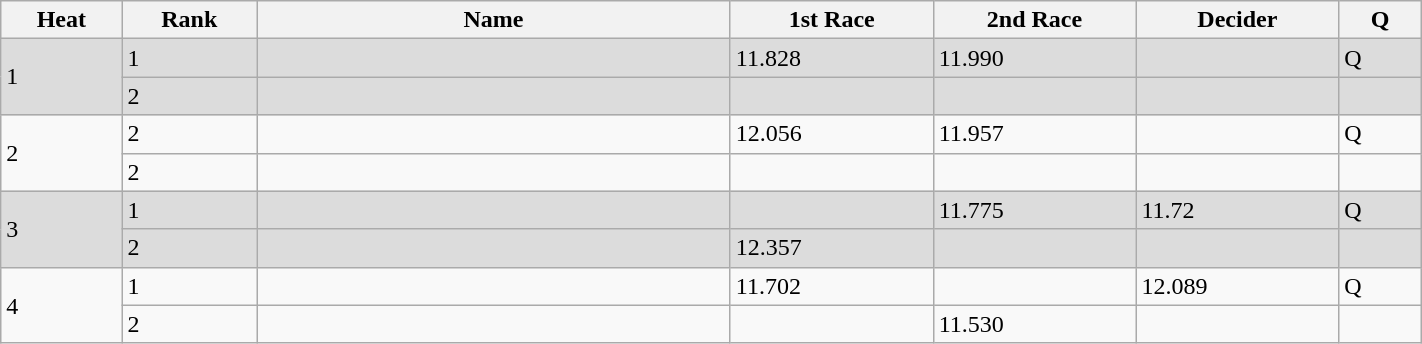<table class="wikitable" width=75%>
<tr>
<th width=20>Heat</th>
<th width=20>Rank</th>
<th width=150>Name</th>
<th width=60>1st Race</th>
<th width=60>2nd Race</th>
<th width=60>Decider</th>
<th width=20>Q</th>
</tr>
<tr bgcolor=dcdcdc>
<td rowspan=2>1</td>
<td>1</td>
<td></td>
<td>11.828</td>
<td>11.990</td>
<td></td>
<td>Q</td>
</tr>
<tr bgcolor=dcdcdc>
<td>2</td>
<td></td>
<td></td>
<td></td>
<td></td>
<td></td>
</tr>
<tr>
<td rowspan=2>2</td>
<td>2</td>
<td></td>
<td>12.056</td>
<td>11.957</td>
<td></td>
<td>Q</td>
</tr>
<tr>
<td>2</td>
<td></td>
<td></td>
<td></td>
<td></td>
<td></td>
</tr>
<tr bgcolor=dcdcdc>
<td rowspan=2>3</td>
<td>1</td>
<td></td>
<td></td>
<td>11.775</td>
<td>11.72</td>
<td>Q</td>
</tr>
<tr bgcolor=dcdcdc>
<td>2</td>
<td></td>
<td>12.357</td>
<td></td>
<td></td>
<td></td>
</tr>
<tr>
<td rowspan=2>4</td>
<td>1</td>
<td></td>
<td>11.702</td>
<td></td>
<td>12.089</td>
<td>Q</td>
</tr>
<tr>
<td>2</td>
<td></td>
<td></td>
<td>11.530</td>
<td></td>
<td></td>
</tr>
</table>
